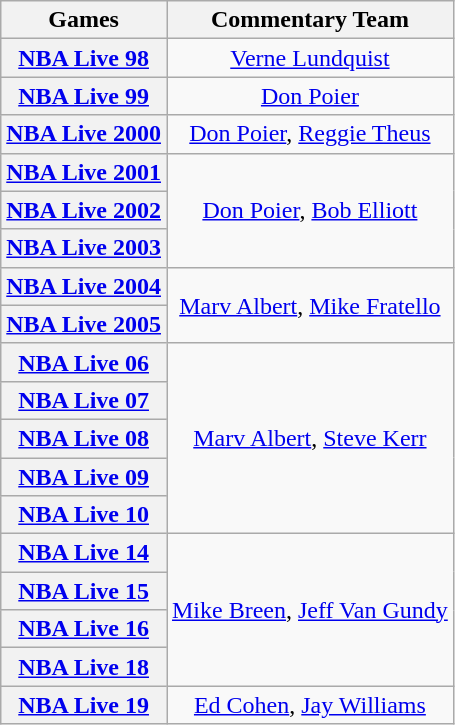<table class="wikitable sortable plainrowheaders" style="text-align: center;">
<tr>
<th rowspan="1" scope="col">Games</th>
<th rowspan="1" scope="col">Commentary Team</th>
</tr>
<tr>
<th scope="row"><a href='#'>NBA Live 98</a></th>
<td><a href='#'>Verne Lundquist</a></td>
</tr>
<tr>
<th scope="row"><a href='#'>NBA Live 99</a></th>
<td><a href='#'>Don Poier</a></td>
</tr>
<tr>
<th scope="row"><a href='#'>NBA Live 2000</a></th>
<td><a href='#'>Don Poier</a>, <a href='#'>Reggie Theus</a></td>
</tr>
<tr>
<th scope="row"><a href='#'>NBA Live 2001</a></th>
<td rowspan="3"><a href='#'>Don Poier</a>, <a href='#'>Bob Elliott</a></td>
</tr>
<tr>
<th scope="row"><a href='#'>NBA Live 2002</a></th>
</tr>
<tr>
<th scope="row"><a href='#'>NBA Live 2003</a></th>
</tr>
<tr>
<th scope="row"><a href='#'>NBA Live 2004</a></th>
<td rowspan="2"><a href='#'>Marv Albert</a>, <a href='#'>Mike Fratello</a></td>
</tr>
<tr>
<th scope="row"><a href='#'>NBA Live 2005</a></th>
</tr>
<tr>
<th scope="row"><a href='#'>NBA Live 06</a></th>
<td rowspan="5"><a href='#'>Marv Albert</a>, <a href='#'>Steve Kerr</a></td>
</tr>
<tr>
<th scope="row"><a href='#'>NBA Live 07</a></th>
</tr>
<tr>
<th scope="row"><a href='#'>NBA Live 08</a></th>
</tr>
<tr>
<th scope="row"><a href='#'>NBA Live 09</a></th>
</tr>
<tr>
<th scope="row"><a href='#'>NBA Live 10</a></th>
</tr>
<tr>
<th scope="row"><a href='#'>NBA Live 14</a></th>
<td rowspan="4"><a href='#'>Mike Breen</a>, <a href='#'>Jeff Van Gundy</a></td>
</tr>
<tr>
<th scope="row"><a href='#'>NBA Live 15</a></th>
</tr>
<tr>
<th scope="row"><a href='#'>NBA Live 16</a></th>
</tr>
<tr>
<th scope="row"><a href='#'>NBA Live 18</a></th>
</tr>
<tr>
<th scope="row"><a href='#'>NBA Live 19</a></th>
<td><a href='#'>Ed Cohen</a>, <a href='#'>Jay Williams</a></td>
</tr>
</table>
